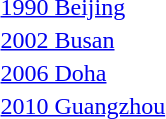<table>
<tr>
<td><a href='#'>1990 Beijing</a></td>
<td></td>
<td></td>
<td></td>
</tr>
<tr>
<td><a href='#'>2002 Busan</a></td>
<td></td>
<td></td>
<td></td>
</tr>
<tr>
<td><a href='#'>2006 Doha</a></td>
<td></td>
<td></td>
<td></td>
</tr>
<tr>
<td><a href='#'>2010 Guangzhou</a></td>
<td></td>
<td></td>
<td></td>
</tr>
</table>
